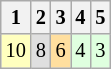<table class="wikitable" style="font-size: 85%;">
<tr>
<th>1</th>
<th>2</th>
<th>3</th>
<th>4</th>
<th>5</th>
</tr>
<tr align="center">
<td style="background:#FFFFBF;">10</td>
<td style="background:#DFDFDF;">8</td>
<td style="background:#FFDF9F;">6</td>
<td style="background:#DFFFDF;">4</td>
<td style="background:#DFFFDF;">3</td>
</tr>
</table>
